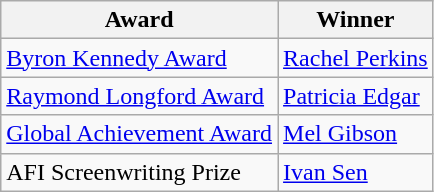<table class="wikitable">
<tr>
<th><strong>Award</strong></th>
<th><strong>Winner</strong></th>
</tr>
<tr>
<td><a href='#'>Byron Kennedy Award</a></td>
<td><a href='#'>Rachel Perkins</a></td>
</tr>
<tr>
<td><a href='#'>Raymond Longford Award</a></td>
<td><a href='#'>Patricia Edgar</a></td>
</tr>
<tr>
<td><a href='#'>Global Achievement Award</a></td>
<td><a href='#'>Mel Gibson</a></td>
</tr>
<tr>
<td>AFI Screenwriting Prize</td>
<td><a href='#'>Ivan Sen</a></td>
</tr>
</table>
